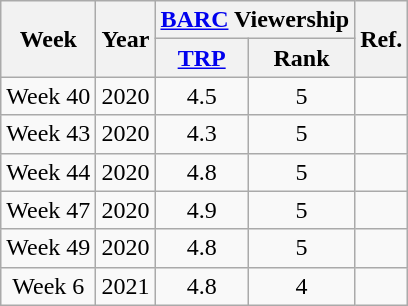<table class="wikitable" style="text-align:center">
<tr>
<th rowspan="2">Week</th>
<th rowspan="2">Year</th>
<th colspan="2"><a href='#'>BARC</a> Viewership</th>
<th rowspan="2">Ref.</th>
</tr>
<tr>
<th><a href='#'>TRP</a></th>
<th>Rank</th>
</tr>
<tr>
<td>Week 40</td>
<td>2020</td>
<td>4.5</td>
<td>5</td>
<td></td>
</tr>
<tr>
<td>Week 43</td>
<td>2020</td>
<td>4.3</td>
<td>5</td>
<td></td>
</tr>
<tr>
<td>Week 44</td>
<td>2020</td>
<td>4.8</td>
<td>5</td>
<td></td>
</tr>
<tr>
<td>Week 47</td>
<td>2020</td>
<td>4.9</td>
<td>5</td>
<td></td>
</tr>
<tr>
<td>Week 49</td>
<td>2020</td>
<td>4.8</td>
<td>5</td>
<td></td>
</tr>
<tr>
<td>Week 6</td>
<td>2021</td>
<td>4.8</td>
<td>4</td>
<td></td>
</tr>
</table>
